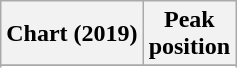<table class="wikitable sortable plainrowheaders" style="text-align:center">
<tr>
<th scope="col">Chart (2019)</th>
<th scope="col">Peak<br>position</th>
</tr>
<tr>
</tr>
<tr>
</tr>
</table>
